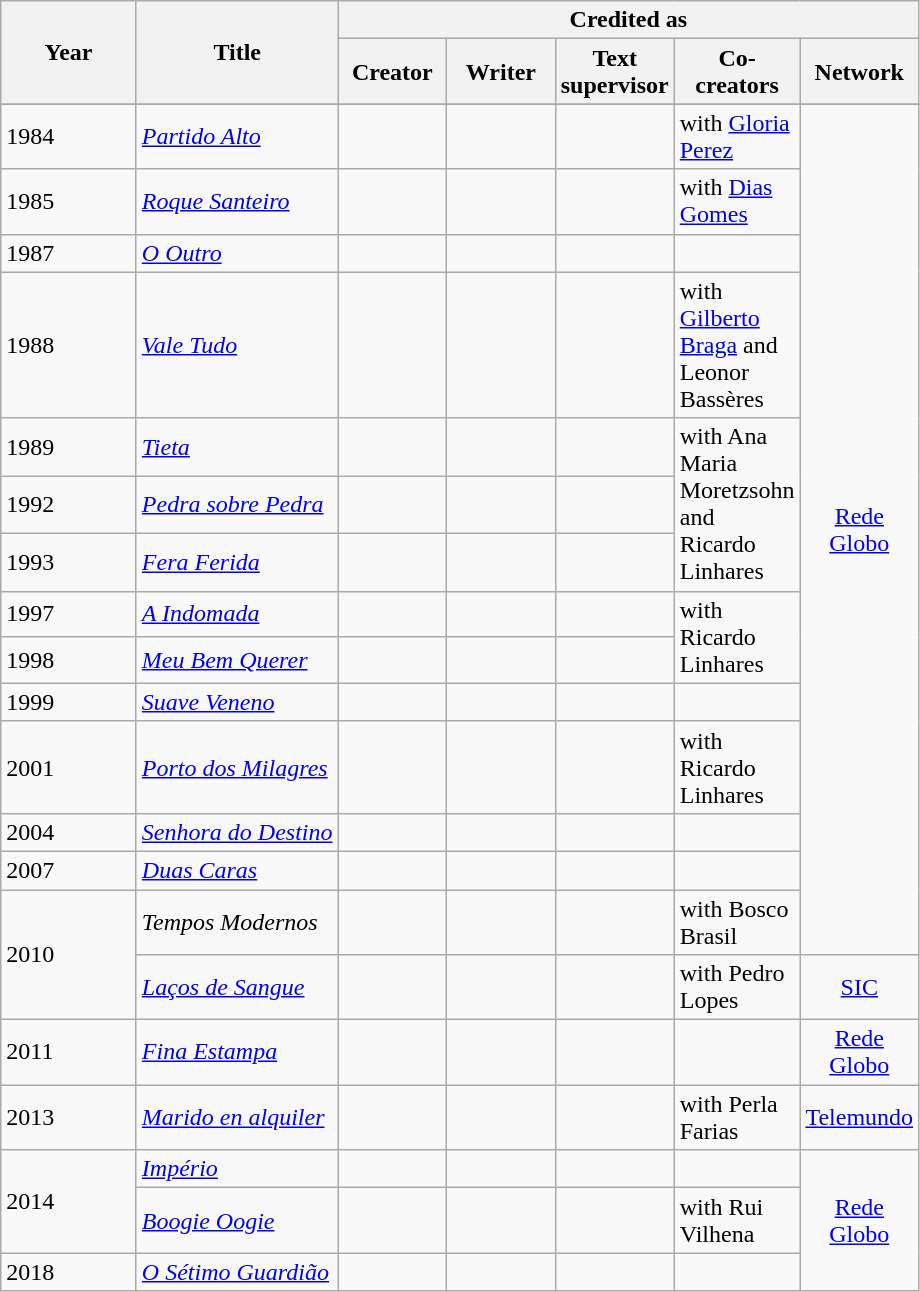<table class="wikitable">
<tr>
<th rowspan="2" style="width:83px;">Year</th>
<th rowspan="2">Title</th>
<th colspan="5">Credited as</th>
</tr>
<tr>
<th width=65>Creator</th>
<th width=65>Writer</th>
<th width=65>Text supervisor</th>
<th width=65>Co-creators</th>
<th width=65>Network</th>
</tr>
<tr style="text-align:center;">
</tr>
<tr style="text-align:center;">
</tr>
<tr>
<td>1984</td>
<td><em><a href='#'>Partido Alto</a></em></td>
<td></td>
<td></td>
<td></td>
<td>with <a href='#'>Gloria Perez</a></td>
<td rowspan=14 style="text-align:center;"><a href='#'>Rede Globo</a></td>
</tr>
<tr>
<td>1985</td>
<td><em><a href='#'>Roque Santeiro</a></em></td>
<td></td>
<td></td>
<td></td>
<td>with <a href='#'>Dias Gomes</a></td>
</tr>
<tr>
<td>1987</td>
<td><em><a href='#'>O Outro</a></em></td>
<td></td>
<td></td>
<td></td>
<td></td>
</tr>
<tr>
<td>1988</td>
<td><em><a href='#'>Vale Tudo</a></em></td>
<td></td>
<td></td>
<td></td>
<td>with <a href='#'>Gilberto Braga</a> and Leonor Bassères</td>
</tr>
<tr>
<td>1989</td>
<td><em><a href='#'>Tieta</a></em></td>
<td></td>
<td></td>
<td></td>
<td rowspan=3>with Ana Maria Moretzsohn and Ricardo Linhares</td>
</tr>
<tr>
<td>1992</td>
<td><em><a href='#'>Pedra sobre Pedra</a></em></td>
<td></td>
<td></td>
<td></td>
</tr>
<tr>
<td>1993</td>
<td><em><a href='#'>Fera Ferida</a></em></td>
<td></td>
<td></td>
<td></td>
</tr>
<tr>
<td>1997</td>
<td><em><a href='#'>A Indomada</a></em></td>
<td></td>
<td></td>
<td></td>
<td rowspan=2>with Ricardo Linhares</td>
</tr>
<tr>
<td>1998</td>
<td><em><a href='#'>Meu Bem Querer</a></em></td>
<td></td>
<td></td>
<td></td>
</tr>
<tr>
<td>1999</td>
<td><em><a href='#'>Suave Veneno</a></em></td>
<td></td>
<td></td>
<td></td>
<td></td>
</tr>
<tr>
<td>2001</td>
<td><em><a href='#'>Porto dos Milagres</a></em></td>
<td></td>
<td></td>
<td></td>
<td>with Ricardo Linhares</td>
</tr>
<tr>
<td>2004</td>
<td><em><a href='#'>Senhora do Destino</a></em></td>
<td></td>
<td></td>
<td></td>
<td></td>
</tr>
<tr>
<td>2007</td>
<td><em><a href='#'>Duas Caras</a></em></td>
<td></td>
<td></td>
<td></td>
<td></td>
</tr>
<tr>
<td rowspan=2>2010</td>
<td><em>Tempos Modernos</em></td>
<td></td>
<td></td>
<td></td>
<td>with Bosco Brasil</td>
</tr>
<tr>
<td><em><a href='#'>Laços de Sangue</a></em></td>
<td></td>
<td></td>
<td></td>
<td>with Pedro Lopes</td>
<td style="text-align:center;"><a href='#'>SIC</a></td>
</tr>
<tr>
<td>2011</td>
<td><em><a href='#'>Fina Estampa</a></em></td>
<td></td>
<td></td>
<td></td>
<td></td>
<td rowspan=1 style="text-align:center;"><a href='#'>Rede Globo</a></td>
</tr>
<tr>
<td>2013</td>
<td><em><a href='#'>Marido en alquiler</a></em></td>
<td></td>
<td></td>
<td></td>
<td>with Perla Farias</td>
<td rowspan=1 style="text-align:center;"><a href='#'>Telemundo</a></td>
</tr>
<tr>
<td rowspan=2>2014</td>
<td><em><a href='#'>Império</a></em></td>
<td></td>
<td></td>
<td></td>
<td></td>
<td rowspan="3" style="text-align:center;"><a href='#'>Rede Globo</a></td>
</tr>
<tr>
<td><em><a href='#'>Boogie Oogie</a></em></td>
<td></td>
<td></td>
<td></td>
<td>with Rui Vilhena</td>
</tr>
<tr>
<td>2018</td>
<td><em><a href='#'>O Sétimo Guardião</a></em></td>
<td></td>
<td></td>
<td></td>
<td></td>
</tr>
</table>
